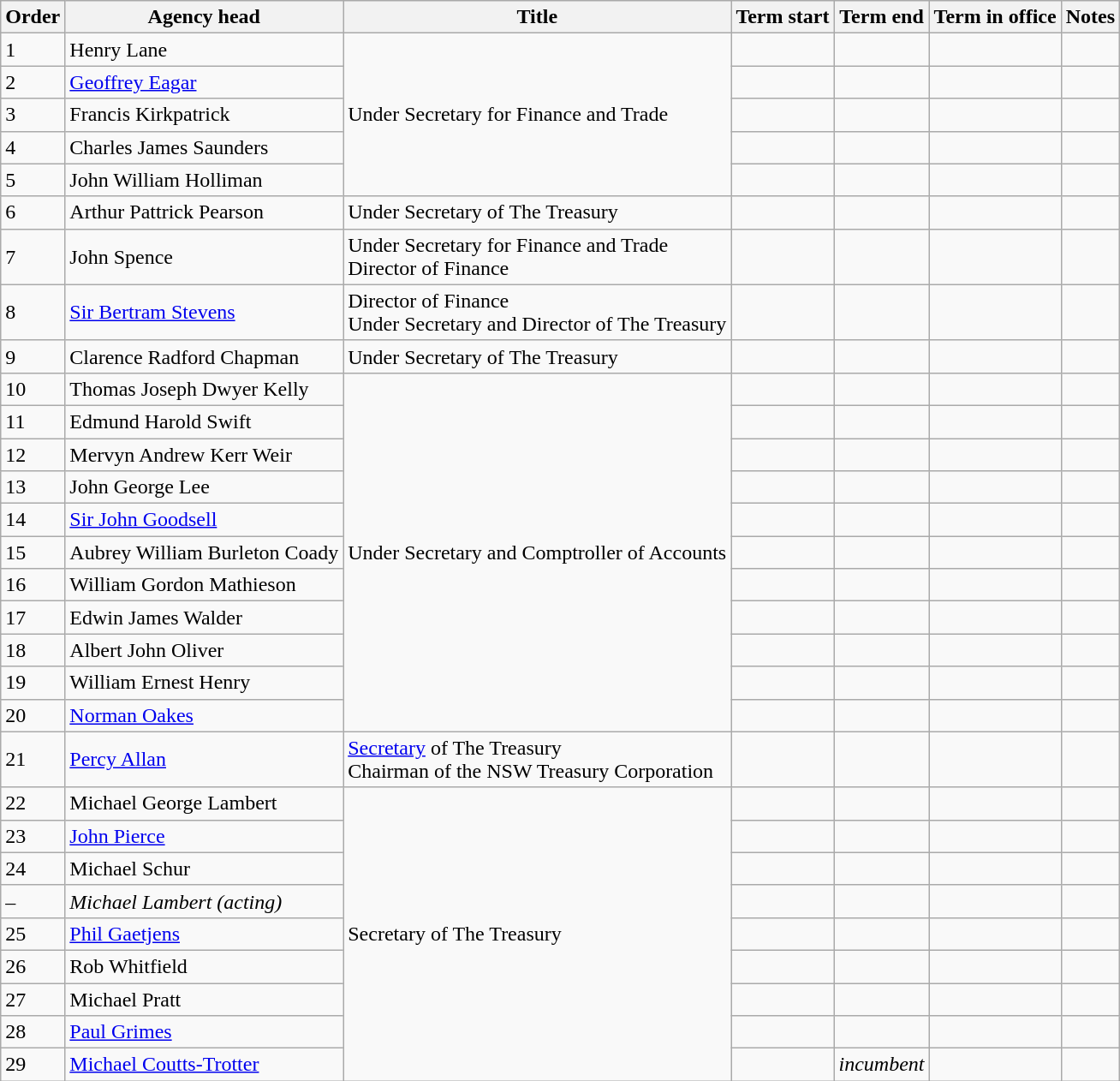<table class="wikitable">
<tr>
<th>Order</th>
<th>Agency head</th>
<th>Title</th>
<th>Term start</th>
<th>Term end</th>
<th>Term in office</th>
<th>Notes</th>
</tr>
<tr>
<td>1</td>
<td>Henry Lane</td>
<td rowspan=5>Under Secretary for Finance and Trade</td>
<td></td>
<td></td>
<td align=right></td>
<td></td>
</tr>
<tr>
<td>2</td>
<td><a href='#'>Geoffrey Eagar</a></td>
<td></td>
<td></td>
<td align=right></td>
<td></td>
</tr>
<tr>
<td>3</td>
<td>Francis Kirkpatrick</td>
<td></td>
<td></td>
<td align=right></td>
<td></td>
</tr>
<tr>
<td>4</td>
<td>Charles James Saunders</td>
<td></td>
<td></td>
<td align=right></td>
<td></td>
</tr>
<tr>
<td>5</td>
<td>John William Holliman</td>
<td></td>
<td></td>
<td align=right></td>
<td></td>
</tr>
<tr>
<td>6</td>
<td>Arthur Pattrick Pearson</td>
<td>Under Secretary of The Treasury</td>
<td></td>
<td></td>
<td align=right></td>
<td></td>
</tr>
<tr>
<td>7</td>
<td>John Spence</td>
<td>Under Secretary for Finance and Trade<br>Director of Finance</td>
<td></td>
<td></td>
<td align=right></td>
<td></td>
</tr>
<tr>
<td>8</td>
<td><a href='#'>Sir Bertram Stevens</a></td>
<td>Director of Finance<br>Under Secretary and Director of The Treasury</td>
<td></td>
<td></td>
<td align=right></td>
<td></td>
</tr>
<tr>
<td>9</td>
<td>Clarence Radford Chapman</td>
<td>Under Secretary of The Treasury</td>
<td></td>
<td></td>
<td align=right></td>
<td></td>
</tr>
<tr>
<td>10</td>
<td>Thomas Joseph Dwyer Kelly</td>
<td rowspan=11>Under Secretary and Comptroller of Accounts</td>
<td></td>
<td></td>
<td align=right></td>
<td></td>
</tr>
<tr>
<td>11</td>
<td>Edmund Harold Swift</td>
<td></td>
<td></td>
<td align=right></td>
<td></td>
</tr>
<tr>
<td>12</td>
<td>Mervyn Andrew Kerr Weir</td>
<td></td>
<td></td>
<td align=right></td>
<td></td>
</tr>
<tr>
<td>13</td>
<td>John George Lee</td>
<td></td>
<td></td>
<td align=right></td>
<td></td>
</tr>
<tr>
<td>14</td>
<td><a href='#'>Sir John Goodsell</a></td>
<td></td>
<td></td>
<td align=right></td>
<td></td>
</tr>
<tr>
<td>15</td>
<td>Aubrey William Burleton Coady</td>
<td></td>
<td></td>
<td align=right></td>
<td></td>
</tr>
<tr>
<td>16</td>
<td>William Gordon Mathieson</td>
<td></td>
<td></td>
<td align=right></td>
<td></td>
</tr>
<tr>
<td>17</td>
<td>Edwin James Walder</td>
<td></td>
<td></td>
<td align=right></td>
<td></td>
</tr>
<tr>
<td>18</td>
<td>Albert John Oliver</td>
<td></td>
<td></td>
<td align=right></td>
<td></td>
</tr>
<tr>
<td>19</td>
<td>William Ernest Henry</td>
<td></td>
<td></td>
<td align=right></td>
<td></td>
</tr>
<tr>
<td>20</td>
<td><a href='#'>Norman Oakes</a></td>
<td></td>
<td></td>
<td align=right></td>
<td></td>
</tr>
<tr>
<td>21</td>
<td><a href='#'>Percy Allan</a></td>
<td><a href='#'>Secretary</a> of The Treasury<br>Chairman of the NSW Treasury Corporation</td>
<td></td>
<td></td>
<td align=right></td>
<td></td>
</tr>
<tr>
<td>22</td>
<td>Michael George Lambert</td>
<td rowspan=9>Secretary of The Treasury</td>
<td></td>
<td></td>
<td align=right></td>
<td></td>
</tr>
<tr>
<td>23</td>
<td><a href='#'>John Pierce</a></td>
<td></td>
<td></td>
<td align=right></td>
<td></td>
</tr>
<tr>
<td>24</td>
<td>Michael Schur</td>
<td></td>
<td></td>
<td align=right></td>
<td></td>
</tr>
<tr>
<td>–</td>
<td><em>Michael Lambert (acting)</em></td>
<td><em></em></td>
<td><em></em></td>
<td align=right><em></em></td>
<td></td>
</tr>
<tr>
<td>25</td>
<td><a href='#'>Phil Gaetjens</a></td>
<td></td>
<td></td>
<td align=right></td>
<td></td>
</tr>
<tr>
<td>26</td>
<td>Rob Whitfield</td>
<td></td>
<td></td>
<td align=right></td>
<td></td>
</tr>
<tr>
<td>27</td>
<td>Michael Pratt </td>
<td></td>
<td></td>
<td align=right></td>
<td></td>
</tr>
<tr>
<td>28</td>
<td><a href='#'>Paul Grimes</a> </td>
<td></td>
<td></td>
<td align=right></td>
<td></td>
</tr>
<tr>
<td>29</td>
<td><a href='#'>Michael Coutts-Trotter</a></td>
<td></td>
<td><em>incumbent</em></td>
<td align=right></td>
<td></td>
</tr>
</table>
